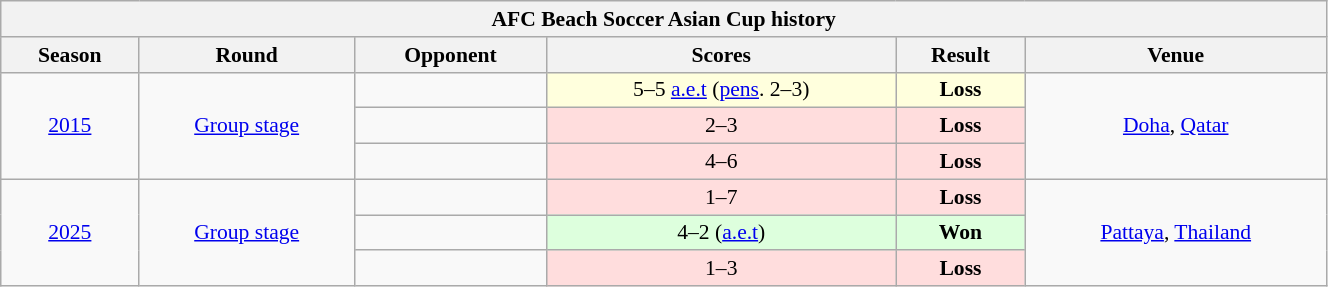<table class="wikitable collapsible collapsed" style="text-align:center; font-size:90%; width:70%;">
<tr>
<th colspan="6">AFC Beach Soccer Asian Cup history</th>
</tr>
<tr>
<th>Season</th>
<th>Round</th>
<th>Opponent</th>
<th>Scores</th>
<th>Result</th>
<th>Venue</th>
</tr>
<tr>
<td rowspan=3><a href='#'>2015</a></td>
<td rowspan=3><a href='#'>Group stage</a></td>
<td style="text-align:left"></td>
<td style="background:#ffd;">5–5 <a href='#'>a.e.t</a> (<a href='#'>pens</a>. 2–3)</td>
<td style="background:#ffd;"><strong>Loss</strong></td>
<td rowspan=3> <a href='#'>Doha</a>, <a href='#'>Qatar</a></td>
</tr>
<tr>
<td style="text-align:left"></td>
<td style="background:#fdd;">2–3</td>
<td style="background:#fdd;"><strong>Loss</strong></td>
</tr>
<tr>
<td style="text-align:left"></td>
<td style="background:#fdd;">4–6</td>
<td style="background:#fdd;"><strong>Loss</strong></td>
</tr>
<tr>
<td rowspan=3><a href='#'>2025</a></td>
<td rowspan=3><a href='#'>Group stage</a></td>
<td style="text-align:left"></td>
<td style="background:#fdd;">1–7</td>
<td style="background:#fdd;"><strong>Loss</strong></td>
<td rowspan=3> <a href='#'>Pattaya</a>, <a href='#'>Thailand</a></td>
</tr>
<tr>
<td style="text-align:left"></td>
<td style="background:#dfd;">4–2 (<a href='#'>a.e.t</a>)</td>
<td style="background:#dfd;"><strong>Won</strong></td>
</tr>
<tr>
<td style="text-align:left"></td>
<td style="background:#fdd;">1–3</td>
<td style="background:#fdd;"><strong>Loss</strong></td>
</tr>
</table>
